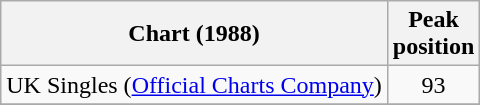<table class="wikitable sortable">
<tr>
<th>Chart (1988)</th>
<th>Peak<br>position</th>
</tr>
<tr>
<td>UK Singles (<a href='#'>Official Charts Company</a>)</td>
<td align="center">93</td>
</tr>
<tr>
</tr>
</table>
